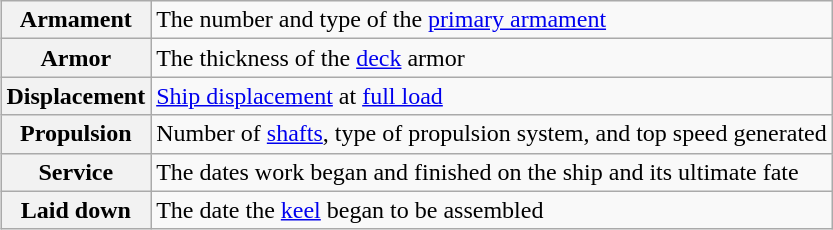<table class="wikitable plainrowheaders" style="float: right; margin: 0 0 0 1em;">
<tr>
<th scope="row">Armament</th>
<td>The number and type of the <a href='#'>primary armament</a></td>
</tr>
<tr>
<th scope="row">Armor</th>
<td>The thickness of the <a href='#'>deck</a> armor</td>
</tr>
<tr>
<th scope="row">Displacement</th>
<td><a href='#'>Ship displacement</a> at <a href='#'>full load</a></td>
</tr>
<tr>
<th scope="row">Propulsion</th>
<td>Number of <a href='#'>shafts</a>, type of propulsion system, and top speed generated</td>
</tr>
<tr>
<th scope="row">Service</th>
<td>The dates work began and finished on the ship and its ultimate fate</td>
</tr>
<tr>
<th scope="row">Laid down</th>
<td>The date the <a href='#'>keel</a> began to be assembled</td>
</tr>
</table>
